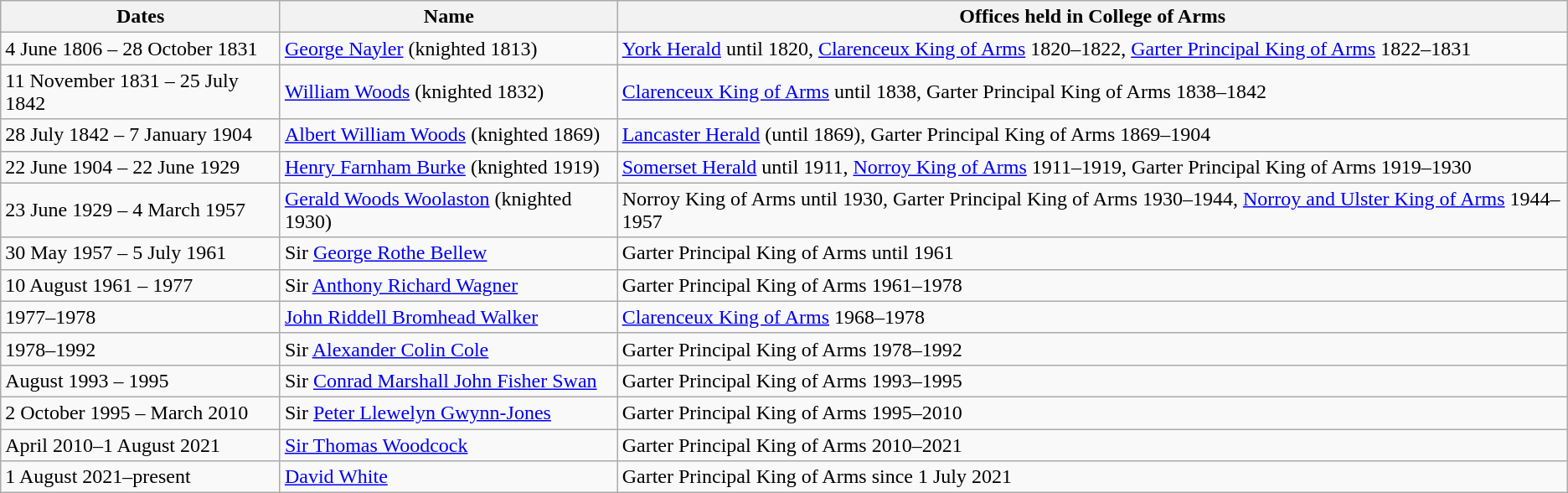<table class="wikitable">
<tr>
<th>Dates</th>
<th>Name</th>
<th>Offices held in College of Arms</th>
</tr>
<tr>
<td>4 June 1806 – 28 October 1831</td>
<td><a href='#'>George Nayler</a> (knighted 1813)</td>
<td><a href='#'>York Herald</a> until 1820, <a href='#'>Clarenceux King of Arms</a> 1820–1822, <a href='#'>Garter Principal King of Arms</a> 1822–1831</td>
</tr>
<tr>
<td>11 November 1831 – 25 July 1842</td>
<td><a href='#'>William Woods</a> (knighted 1832)</td>
<td><a href='#'>Clarenceux King of Arms</a> until 1838, Garter Principal King of Arms 1838–1842</td>
</tr>
<tr>
<td>28 July 1842 – 7 January 1904</td>
<td><a href='#'>Albert William Woods</a> (knighted 1869)</td>
<td><a href='#'>Lancaster Herald</a> (until 1869), Garter Principal King of Arms 1869–1904</td>
</tr>
<tr>
<td>22 June 1904 – 22 June 1929</td>
<td><a href='#'>Henry Farnham Burke</a> (knighted 1919)</td>
<td><a href='#'>Somerset Herald</a> until 1911, <a href='#'>Norroy King of Arms</a> 1911–1919, Garter Principal King of Arms 1919–1930</td>
</tr>
<tr>
<td>23 June 1929 – 4 March 1957</td>
<td><a href='#'>Gerald Woods Woolaston</a> (knighted 1930)</td>
<td>Norroy King of Arms until 1930, Garter Principal King of Arms 1930–1944, <a href='#'>Norroy and Ulster King of Arms</a> 1944–1957</td>
</tr>
<tr>
<td>30 May 1957 – 5 July 1961</td>
<td>Sir <a href='#'>George Rothe Bellew</a></td>
<td>Garter Principal King of Arms until 1961</td>
</tr>
<tr>
<td>10 August 1961 – 1977</td>
<td>Sir <a href='#'>Anthony Richard Wagner</a></td>
<td>Garter Principal King of Arms 1961–1978</td>
</tr>
<tr>
<td>1977–1978</td>
<td><a href='#'>John Riddell Bromhead Walker</a></td>
<td><a href='#'>Clarenceux King of Arms</a> 1968–1978</td>
</tr>
<tr>
<td>1978–1992</td>
<td>Sir <a href='#'>Alexander Colin Cole</a></td>
<td>Garter Principal King of Arms 1978–1992</td>
</tr>
<tr>
<td>August 1993 – 1995</td>
<td>Sir <a href='#'>Conrad Marshall John Fisher Swan</a></td>
<td>Garter Principal King of Arms 1993–1995</td>
</tr>
<tr>
<td>2 October 1995 – March 2010</td>
<td>Sir <a href='#'>Peter Llewelyn Gwynn-Jones</a></td>
<td>Garter Principal King of Arms 1995–2010</td>
</tr>
<tr>
<td>April 2010–1 August 2021</td>
<td><a href='#'>Sir Thomas Woodcock</a></td>
<td>Garter Principal King of Arms 2010–2021</td>
</tr>
<tr>
<td>1 August 2021–present</td>
<td><a href='#'>David White</a></td>
<td>Garter Principal King of Arms since 1 July 2021</td>
</tr>
</table>
